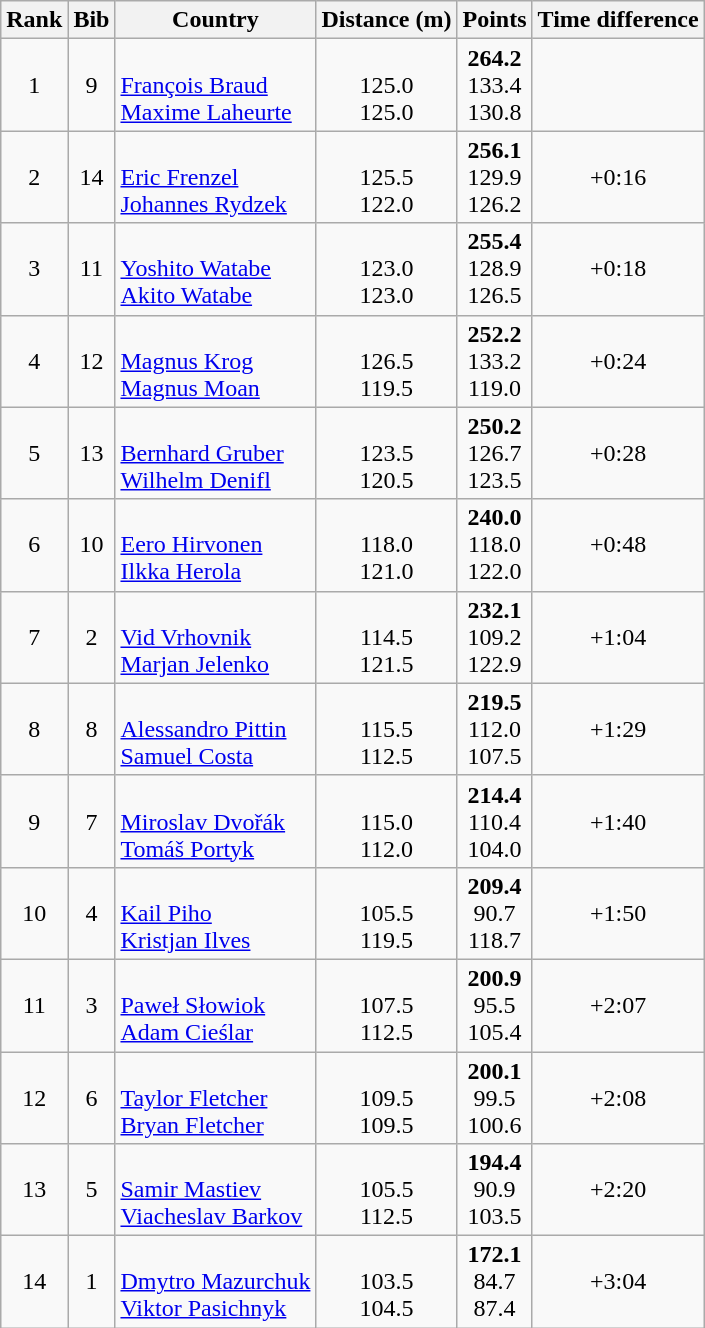<table class="wikitable sortable" style="text-align:center">
<tr>
<th>Rank</th>
<th>Bib</th>
<th>Country</th>
<th>Distance (m)</th>
<th>Points</th>
<th>Time difference</th>
</tr>
<tr>
<td>1</td>
<td>9</td>
<td align=left><br><a href='#'>François Braud</a><br><a href='#'>Maxime Laheurte</a></td>
<td><br>125.0<br>125.0</td>
<td><strong>264.2</strong><br>133.4<br>130.8</td>
<td></td>
</tr>
<tr>
<td>2</td>
<td>14</td>
<td align=left><br><a href='#'>Eric Frenzel</a><br><a href='#'>Johannes Rydzek</a></td>
<td><br>125.5<br>122.0</td>
<td><strong>256.1</strong><br>129.9<br>126.2</td>
<td>+0:16</td>
</tr>
<tr>
<td>3</td>
<td>11</td>
<td align=left><br><a href='#'>Yoshito Watabe</a><br><a href='#'>Akito Watabe</a></td>
<td><br>123.0<br>123.0</td>
<td><strong>255.4</strong><br>128.9<br>126.5</td>
<td>+0:18</td>
</tr>
<tr>
<td>4</td>
<td>12</td>
<td align=left> <br><a href='#'>Magnus Krog</a><br><a href='#'>Magnus Moan</a></td>
<td><br>126.5<br>119.5</td>
<td><strong>252.2</strong><br>133.2<br>119.0</td>
<td>+0:24</td>
</tr>
<tr>
<td>5</td>
<td>13</td>
<td align=left><br><a href='#'>Bernhard Gruber</a><br><a href='#'>Wilhelm Denifl</a></td>
<td><br>123.5<br>120.5</td>
<td><strong>250.2</strong><br>126.7<br>123.5</td>
<td>+0:28</td>
</tr>
<tr>
<td>6</td>
<td>10</td>
<td align=left><br><a href='#'>Eero Hirvonen</a><br><a href='#'>Ilkka Herola</a></td>
<td><br>118.0<br>121.0</td>
<td><strong>240.0</strong><br>118.0<br>122.0</td>
<td>+0:48</td>
</tr>
<tr>
<td>7</td>
<td>2</td>
<td align=left><br><a href='#'>Vid Vrhovnik</a><br><a href='#'>Marjan Jelenko</a></td>
<td><br>114.5<br>121.5</td>
<td><strong>232.1</strong><br>109.2<br>122.9</td>
<td>+1:04</td>
</tr>
<tr>
<td>8</td>
<td>8</td>
<td align=left><br><a href='#'>Alessandro Pittin</a><br><a href='#'>Samuel Costa</a></td>
<td><br>115.5<br>112.5</td>
<td><strong>219.5</strong><br>112.0<br>107.5</td>
<td>+1:29</td>
</tr>
<tr>
<td>9</td>
<td>7</td>
<td align=left><br><a href='#'>Miroslav Dvořák</a><br><a href='#'>Tomáš Portyk</a></td>
<td><br>115.0<br>112.0</td>
<td><strong>214.4</strong><br>110.4<br>104.0</td>
<td>+1:40</td>
</tr>
<tr>
<td>10</td>
<td>4</td>
<td align=left><br><a href='#'>Kail Piho</a><br><a href='#'>Kristjan Ilves</a></td>
<td><br>105.5<br>119.5</td>
<td><strong>209.4</strong><br>90.7<br>118.7</td>
<td>+1:50</td>
</tr>
<tr>
<td>11</td>
<td>3</td>
<td align=left><br><a href='#'>Paweł Słowiok</a><br><a href='#'>Adam Cieślar</a></td>
<td><br>107.5<br>112.5</td>
<td><strong>200.9</strong><br>95.5<br>105.4</td>
<td>+2:07</td>
</tr>
<tr>
<td>12</td>
<td>6</td>
<td align=left><br><a href='#'>Taylor Fletcher</a><br><a href='#'>Bryan Fletcher</a></td>
<td><br>109.5<br>109.5</td>
<td><strong>200.1</strong><br>99.5<br>100.6</td>
<td>+2:08</td>
</tr>
<tr>
<td>13</td>
<td>5</td>
<td align=left><br><a href='#'>Samir Mastiev</a><br><a href='#'>Viacheslav Barkov</a></td>
<td><br>105.5<br>112.5</td>
<td><strong>194.4</strong><br>90.9<br>103.5</td>
<td>+2:20</td>
</tr>
<tr>
<td>14</td>
<td>1</td>
<td align=left><br><a href='#'>Dmytro Mazurchuk</a><br><a href='#'>Viktor Pasichnyk</a></td>
<td><br>103.5<br>104.5</td>
<td><strong>172.1</strong><br>84.7<br>87.4</td>
<td>+3:04</td>
</tr>
</table>
